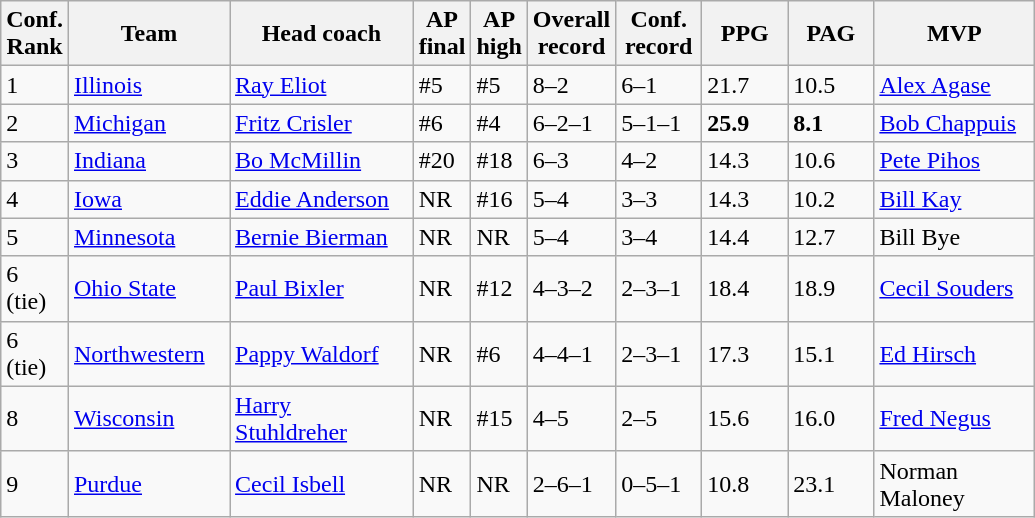<table class="sortable wikitable">
<tr>
<th width="25">Conf. Rank</th>
<th width="100">Team</th>
<th width="115">Head coach</th>
<th width="25">AP final</th>
<th width="25">AP high</th>
<th width="50">Overall record</th>
<th width="50">Conf. record</th>
<th width="50">PPG</th>
<th width="50">PAG</th>
<th width="100">MVP</th>
</tr>
<tr align="left" bgcolor="">
<td>1</td>
<td><a href='#'>Illinois</a></td>
<td><a href='#'>Ray Eliot</a></td>
<td>#5</td>
<td>#5</td>
<td>8–2</td>
<td>6–1</td>
<td>21.7</td>
<td>10.5</td>
<td><a href='#'>Alex Agase</a></td>
</tr>
<tr align="left" bgcolor="">
<td>2</td>
<td><a href='#'>Michigan</a></td>
<td><a href='#'>Fritz Crisler</a></td>
<td>#6</td>
<td>#4</td>
<td>6–2–1</td>
<td>5–1–1</td>
<td><strong>25.9</strong></td>
<td><strong>8.1</strong></td>
<td><a href='#'>Bob Chappuis</a></td>
</tr>
<tr align="left" bgcolor="">
<td>3</td>
<td><a href='#'>Indiana</a></td>
<td><a href='#'>Bo McMillin</a></td>
<td>#20</td>
<td>#18</td>
<td>6–3</td>
<td>4–2</td>
<td>14.3</td>
<td>10.6</td>
<td><a href='#'>Pete Pihos</a></td>
</tr>
<tr align="left" bgcolor="">
<td>4</td>
<td><a href='#'>Iowa</a></td>
<td><a href='#'>Eddie Anderson</a></td>
<td>NR</td>
<td>#16</td>
<td>5–4</td>
<td>3–3</td>
<td>14.3</td>
<td>10.2</td>
<td><a href='#'>Bill Kay</a></td>
</tr>
<tr align="left" bgcolor="">
<td>5</td>
<td><a href='#'>Minnesota</a></td>
<td><a href='#'>Bernie Bierman</a></td>
<td>NR</td>
<td>NR</td>
<td>5–4</td>
<td>3–4</td>
<td>14.4</td>
<td>12.7</td>
<td>Bill Bye</td>
</tr>
<tr align="left" bgcolor="">
<td>6 (tie)</td>
<td><a href='#'>Ohio State</a></td>
<td><a href='#'>Paul Bixler</a></td>
<td>NR</td>
<td>#12</td>
<td>4–3–2</td>
<td>2–3–1</td>
<td>18.4</td>
<td>18.9</td>
<td><a href='#'>Cecil Souders</a></td>
</tr>
<tr align="left" bgcolor="">
<td>6 (tie)</td>
<td><a href='#'>Northwestern</a></td>
<td><a href='#'>Pappy Waldorf</a></td>
<td>NR</td>
<td>#6</td>
<td>4–4–1</td>
<td>2–3–1</td>
<td>17.3</td>
<td>15.1</td>
<td><a href='#'>Ed Hirsch</a></td>
</tr>
<tr align="left" bgcolor="">
<td>8</td>
<td><a href='#'>Wisconsin</a></td>
<td><a href='#'>Harry Stuhldreher</a></td>
<td>NR</td>
<td>#15</td>
<td>4–5</td>
<td>2–5</td>
<td>15.6</td>
<td>16.0</td>
<td><a href='#'>Fred Negus</a></td>
</tr>
<tr align="left" bgcolor="">
<td>9</td>
<td><a href='#'>Purdue</a></td>
<td><a href='#'>Cecil Isbell</a></td>
<td>NR</td>
<td>NR</td>
<td>2–6–1</td>
<td>0–5–1</td>
<td>10.8</td>
<td>23.1</td>
<td>Norman Maloney</td>
</tr>
</table>
